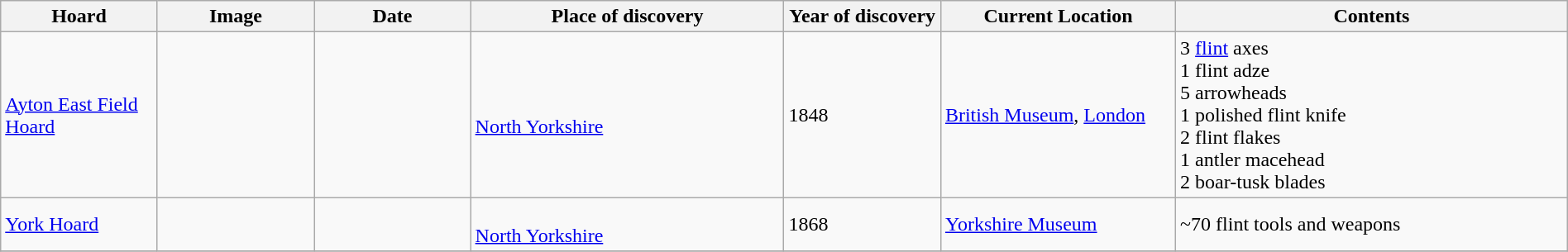<table class="wikitable sortable" style="width: 100%">
<tr>
<th width="10%">Hoard</th>
<th width="10%">Image</th>
<th width="10%">Date</th>
<th width="20%">Place of discovery</th>
<th width="10%">Year of discovery</th>
<th width="15%">Current Location</th>
<th class="unsortable" width="25%">Contents</th>
</tr>
<tr>
<td><a href='#'>Ayton East Field Hoard</a></td>
<td></td>
<td></td>
<td><br><a href='#'>North Yorkshire</a><br><small></small></td>
<td>1848</td>
<td><a href='#'>British Museum</a>, <a href='#'>London</a></td>
<td>3 <a href='#'>flint</a> axes<br>1 flint adze<br>5 arrowheads<br>1 polished flint knife<br>2 flint flakes<br>1 antler macehead<br>2 boar-tusk blades</td>
</tr>
<tr>
<td><a href='#'>York Hoard</a></td>
<td></td>
<td></td>
<td><br><a href='#'>North Yorkshire</a><br><small></small></td>
<td>1868</td>
<td><a href='#'>Yorkshire Museum</a></td>
<td>~70 flint tools and weapons</td>
</tr>
<tr>
</tr>
</table>
